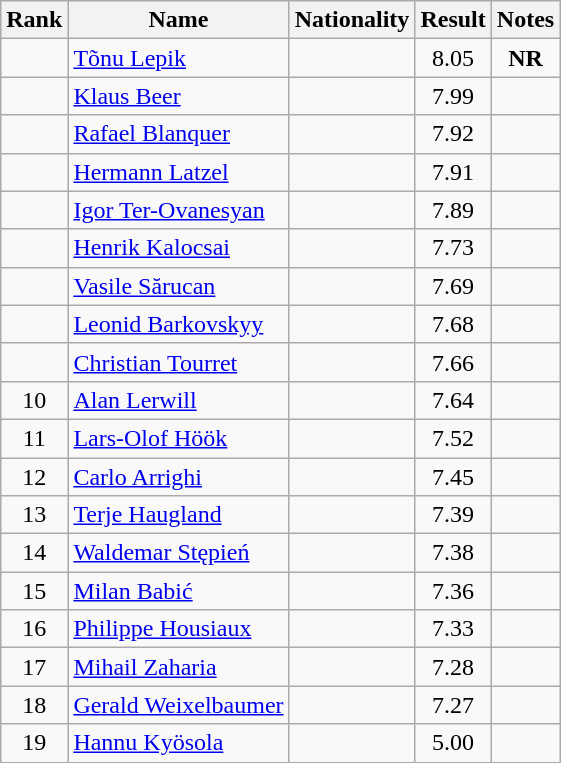<table class="wikitable sortable" style="text-align:center">
<tr>
<th>Rank</th>
<th>Name</th>
<th>Nationality</th>
<th>Result</th>
<th>Notes</th>
</tr>
<tr>
<td></td>
<td align="left"><a href='#'>Tõnu Lepik</a></td>
<td align=left></td>
<td>8.05</td>
<td><strong>NR</strong></td>
</tr>
<tr>
<td></td>
<td align="left"><a href='#'>Klaus Beer</a></td>
<td align=left></td>
<td>7.99</td>
<td></td>
</tr>
<tr>
<td></td>
<td align="left"><a href='#'>Rafael Blanquer</a></td>
<td align=left></td>
<td>7.92</td>
<td></td>
</tr>
<tr>
<td></td>
<td align="left"><a href='#'>Hermann Latzel</a></td>
<td align=left></td>
<td>7.91</td>
<td></td>
</tr>
<tr>
<td></td>
<td align="left"><a href='#'>Igor Ter-Ovanesyan</a></td>
<td align=left></td>
<td>7.89</td>
<td></td>
</tr>
<tr>
<td></td>
<td align="left"><a href='#'>Henrik Kalocsai</a></td>
<td align=left></td>
<td>7.73</td>
<td></td>
</tr>
<tr>
<td></td>
<td align="left"><a href='#'>Vasile Sărucan</a></td>
<td align=left></td>
<td>7.69</td>
<td></td>
</tr>
<tr>
<td></td>
<td align="left"><a href='#'>Leonid Barkovskyy</a></td>
<td align=left></td>
<td>7.68</td>
<td></td>
</tr>
<tr>
<td></td>
<td align="left"><a href='#'>Christian Tourret</a></td>
<td align=left></td>
<td>7.66</td>
<td></td>
</tr>
<tr>
<td>10</td>
<td align="left"><a href='#'>Alan Lerwill</a></td>
<td align=left></td>
<td>7.64</td>
<td></td>
</tr>
<tr>
<td>11</td>
<td align="left"><a href='#'>Lars-Olof Höök</a></td>
<td align=left></td>
<td>7.52</td>
<td></td>
</tr>
<tr>
<td>12</td>
<td align="left"><a href='#'>Carlo Arrighi</a></td>
<td align=left></td>
<td>7.45</td>
<td></td>
</tr>
<tr>
<td>13</td>
<td align="left"><a href='#'>Terje Haugland</a></td>
<td align=left></td>
<td>7.39</td>
<td></td>
</tr>
<tr>
<td>14</td>
<td align="left"><a href='#'>Waldemar Stępień</a></td>
<td align=left></td>
<td>7.38</td>
<td></td>
</tr>
<tr>
<td>15</td>
<td align="left"><a href='#'>Milan Babić</a></td>
<td align=left></td>
<td>7.36</td>
<td></td>
</tr>
<tr>
<td>16</td>
<td align="left"><a href='#'>Philippe Housiaux</a></td>
<td align=left></td>
<td>7.33</td>
<td></td>
</tr>
<tr>
<td>17</td>
<td align="left"><a href='#'>Mihail Zaharia</a></td>
<td align=left></td>
<td>7.28</td>
<td></td>
</tr>
<tr>
<td>18</td>
<td align="left"><a href='#'>Gerald Weixelbaumer</a></td>
<td align=left></td>
<td>7.27</td>
<td></td>
</tr>
<tr>
<td>19</td>
<td align="left"><a href='#'>Hannu Kyösola</a></td>
<td align=left></td>
<td>5.00</td>
<td></td>
</tr>
</table>
